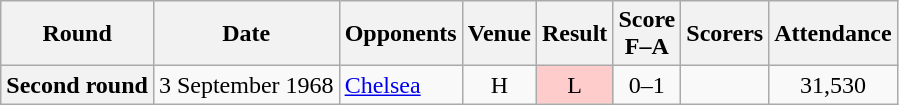<table class="wikitable plainrowheaders" style="text-align:center">
<tr>
<th scope="col">Round</th>
<th scope="col">Date</th>
<th scope="col">Opponents</th>
<th scope="col">Venue</th>
<th scope="col">Result</th>
<th scope="col">Score<br>F–A</th>
<th scope="col">Scorers</th>
<th scope="col">Attendance</th>
</tr>
<tr>
<th scope="row">Second round</th>
<td align="left">3 September 1968</td>
<td align="left"><a href='#'>Chelsea</a></td>
<td>H</td>
<td style=background:#fcc>L</td>
<td>0–1</td>
<td align="left"></td>
<td>31,530</td>
</tr>
</table>
